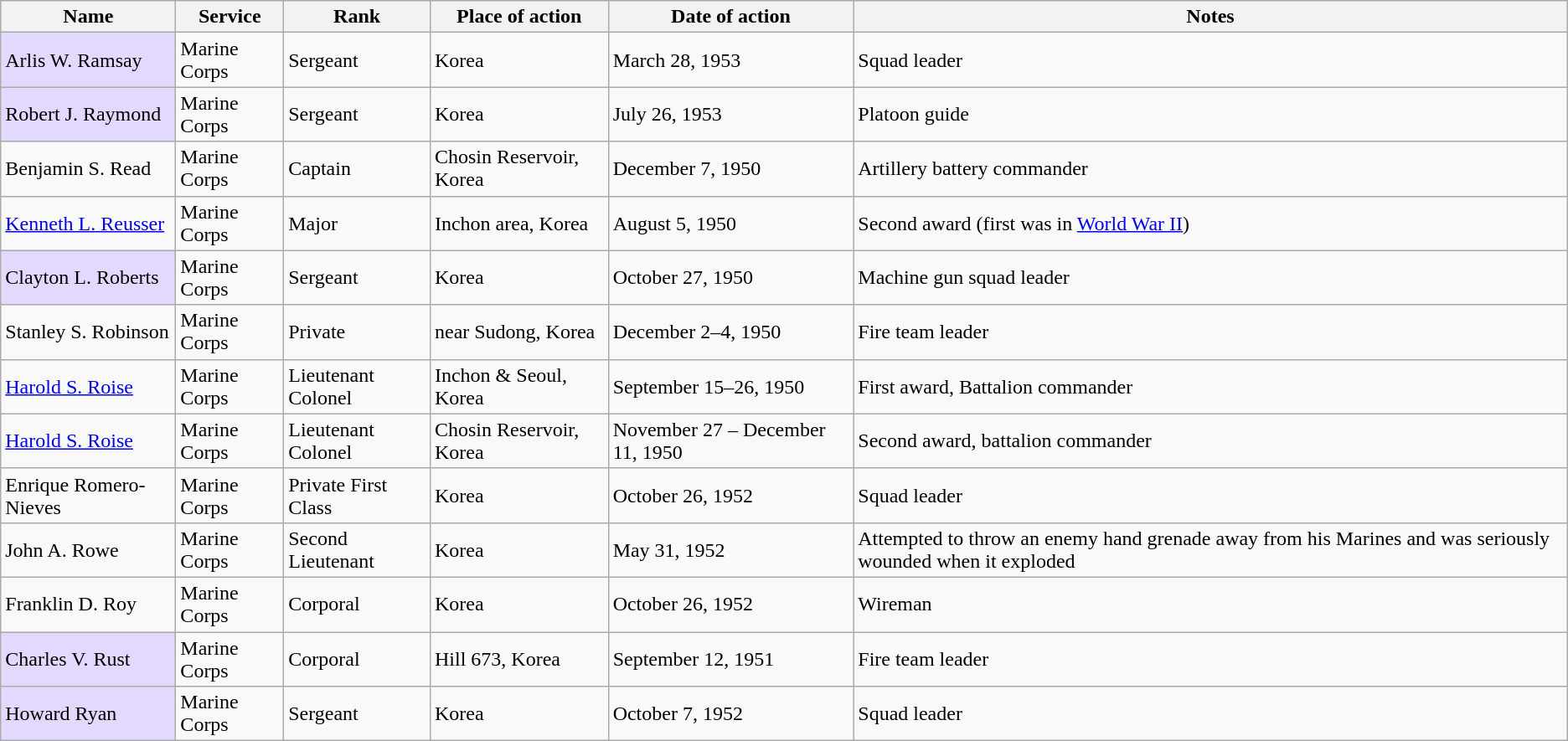<table class="wikitable sortable">
<tr>
<th>Name</th>
<th>Service</th>
<th>Rank</th>
<th>Place of action</th>
<th>Date of action</th>
<th>Notes</th>
</tr>
<tr>
<td style="background:#e3d9ff;">Arlis W. Ramsay</td>
<td>Marine Corps</td>
<td>Sergeant</td>
<td>Korea</td>
<td>March 28, 1953</td>
<td>Squad leader</td>
</tr>
<tr>
<td style="background:#e3d9ff;">Robert J. Raymond</td>
<td>Marine Corps</td>
<td>Sergeant</td>
<td>Korea</td>
<td>July 26, 1953</td>
<td>Platoon guide</td>
</tr>
<tr>
<td>Benjamin S. Read</td>
<td>Marine Corps</td>
<td>Captain</td>
<td>Chosin Reservoir, Korea</td>
<td>December 7, 1950</td>
<td>Artillery battery commander</td>
</tr>
<tr>
<td><a href='#'>Kenneth L. Reusser</a></td>
<td>Marine Corps</td>
<td>Major</td>
<td>Inchon area, Korea</td>
<td>August 5, 1950</td>
<td>Second award (first was in <a href='#'>World War II</a>)</td>
</tr>
<tr>
<td style="background:#e3d9ff;">Clayton L. Roberts</td>
<td>Marine Corps</td>
<td>Sergeant</td>
<td>Korea</td>
<td>October 27, 1950</td>
<td>Machine gun squad leader</td>
</tr>
<tr>
<td>Stanley S. Robinson</td>
<td>Marine Corps</td>
<td>Private</td>
<td>near Sudong, Korea</td>
<td>December 2–4, 1950</td>
<td>Fire team leader</td>
</tr>
<tr>
<td><a href='#'>Harold S. Roise</a></td>
<td>Marine Corps</td>
<td>Lieutenant Colonel</td>
<td>Inchon & Seoul, Korea</td>
<td>September 15–26, 1950</td>
<td>First award, Battalion commander</td>
</tr>
<tr>
<td><a href='#'>Harold S. Roise</a></td>
<td>Marine Corps</td>
<td>Lieutenant Colonel</td>
<td>Chosin Reservoir, Korea</td>
<td>November 27 – December 11, 1950</td>
<td>Second award, battalion commander</td>
</tr>
<tr>
<td>Enrique Romero-Nieves</td>
<td>Marine Corps</td>
<td>Private First Class</td>
<td>Korea</td>
<td>October 26, 1952</td>
<td>Squad leader</td>
</tr>
<tr>
<td>John A. Rowe</td>
<td>Marine Corps</td>
<td>Second Lieutenant</td>
<td>Korea</td>
<td>May 31, 1952</td>
<td>Attempted to throw an enemy hand grenade away from his Marines and was seriously wounded when it exploded</td>
</tr>
<tr>
<td>Franklin D. Roy</td>
<td>Marine Corps</td>
<td>Corporal</td>
<td>Korea</td>
<td>October 26, 1952</td>
<td>Wireman</td>
</tr>
<tr>
<td style="background:#e3d9ff;">Charles V. Rust</td>
<td>Marine Corps</td>
<td>Corporal</td>
<td>Hill 673, Korea</td>
<td>September 12, 1951</td>
<td>Fire team leader</td>
</tr>
<tr>
<td style="background:#e3d9ff;">Howard Ryan</td>
<td>Marine Corps</td>
<td>Sergeant</td>
<td>Korea</td>
<td>October 7, 1952</td>
<td>Squad leader</td>
</tr>
</table>
